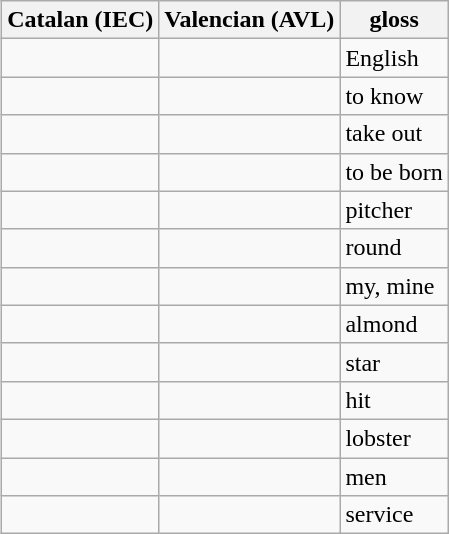<table class="wikitable" style="float:right; margin-left: 1em;">
<tr>
<th>Catalan (IEC)</th>
<th>Valencian (AVL)</th>
<th>gloss</th>
</tr>
<tr>
<td></td>
<td></td>
<td>English</td>
</tr>
<tr>
<td></td>
<td></td>
<td>to know</td>
</tr>
<tr>
<td></td>
<td></td>
<td>take out</td>
</tr>
<tr>
<td></td>
<td></td>
<td>to be born</td>
</tr>
<tr>
<td></td>
<td></td>
<td>pitcher</td>
</tr>
<tr>
<td></td>
<td></td>
<td>round</td>
</tr>
<tr>
<td></td>
<td></td>
<td>my, mine</td>
</tr>
<tr>
<td></td>
<td></td>
<td>almond</td>
</tr>
<tr>
<td></td>
<td></td>
<td>star</td>
</tr>
<tr>
<td></td>
<td></td>
<td>hit</td>
</tr>
<tr>
<td></td>
<td></td>
<td>lobster</td>
</tr>
<tr>
<td></td>
<td></td>
<td>men</td>
</tr>
<tr>
<td></td>
<td></td>
<td>service</td>
</tr>
</table>
